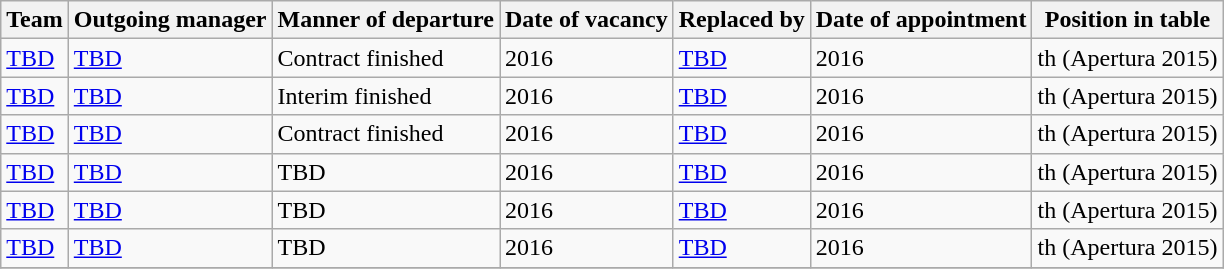<table class="wikitable">
<tr>
<th>Team</th>
<th>Outgoing manager</th>
<th>Manner of departure</th>
<th>Date of vacancy</th>
<th>Replaced by</th>
<th>Date of appointment</th>
<th>Position in table</th>
</tr>
<tr>
<td><a href='#'>TBD</a></td>
<td> <a href='#'>TBD</a></td>
<td>Contract finished</td>
<td>2016</td>
<td> <a href='#'>TBD</a></td>
<td>2016</td>
<td>th (Apertura 2015)</td>
</tr>
<tr>
<td><a href='#'>TBD</a></td>
<td> <a href='#'>TBD</a></td>
<td>Interim finished</td>
<td>2016</td>
<td> <a href='#'>TBD</a></td>
<td>2016</td>
<td>th (Apertura 2015)</td>
</tr>
<tr>
<td><a href='#'>TBD</a></td>
<td> <a href='#'>TBD</a></td>
<td>Contract finished</td>
<td>2016</td>
<td> <a href='#'>TBD</a></td>
<td>2016</td>
<td>th (Apertura 2015)</td>
</tr>
<tr>
<td><a href='#'>TBD</a></td>
<td> <a href='#'>TBD</a></td>
<td>TBD</td>
<td>2016</td>
<td> <a href='#'>TBD</a></td>
<td>2016</td>
<td>th (Apertura 2015)</td>
</tr>
<tr>
<td><a href='#'>TBD</a></td>
<td> <a href='#'>TBD</a></td>
<td>TBD</td>
<td>2016</td>
<td> <a href='#'>TBD</a></td>
<td>2016</td>
<td>th (Apertura 2015)</td>
</tr>
<tr>
<td><a href='#'>TBD</a></td>
<td> <a href='#'>TBD</a></td>
<td>TBD</td>
<td>2016</td>
<td> <a href='#'>TBD</a></td>
<td>2016</td>
<td>th (Apertura 2015)</td>
</tr>
<tr>
</tr>
</table>
